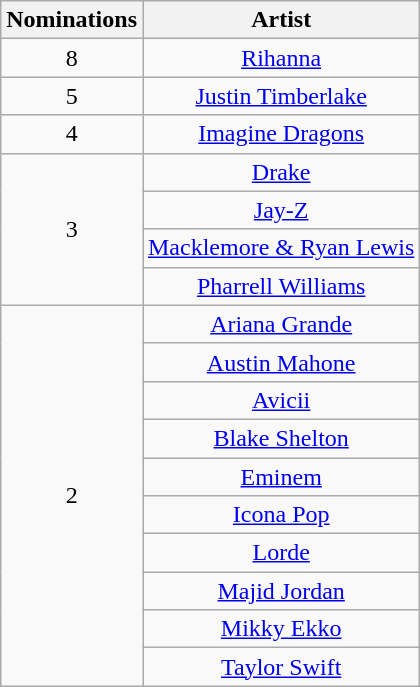<table class="wikitable" rowspan="2" style="text-align:center;">
<tr>
<th scope="col" style="width:55px;">Nominations</th>
<th scope="col" style="text-align:center;">Artist</th>
</tr>
<tr>
<td>8</td>
<td><a href='#'>Rihanna</a></td>
</tr>
<tr>
<td>5</td>
<td><a href='#'>Justin Timberlake</a></td>
</tr>
<tr>
<td>4</td>
<td><a href='#'>Imagine Dragons</a></td>
</tr>
<tr>
<td rowspan="4">3</td>
<td><a href='#'>Drake</a></td>
</tr>
<tr>
<td><a href='#'>Jay-Z</a></td>
</tr>
<tr>
<td><a href='#'>Macklemore & Ryan Lewis</a></td>
</tr>
<tr>
<td><a href='#'>Pharrell Williams</a></td>
</tr>
<tr>
<td rowspan="10">2</td>
<td><a href='#'>Ariana Grande</a></td>
</tr>
<tr>
<td><a href='#'>Austin Mahone</a></td>
</tr>
<tr>
<td><a href='#'>Avicii</a></td>
</tr>
<tr>
<td><a href='#'>Blake Shelton</a></td>
</tr>
<tr>
<td><a href='#'>Eminem</a></td>
</tr>
<tr>
<td><a href='#'>Icona Pop</a></td>
</tr>
<tr>
<td><a href='#'>Lorde</a></td>
</tr>
<tr>
<td><a href='#'>Majid Jordan</a></td>
</tr>
<tr>
<td><a href='#'>Mikky Ekko</a></td>
</tr>
<tr>
<td><a href='#'>Taylor Swift</a></td>
</tr>
</table>
